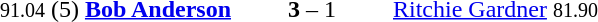<table style="text-align:center">
<tr>
<th width=223></th>
<th width=100></th>
<th width=223></th>
</tr>
<tr>
<td align=right><small>91.04</small> (5) <strong><a href='#'>Bob Anderson</a></strong> </td>
<td><strong>3</strong> – 1</td>
<td align=left> <a href='#'>Ritchie Gardner</a> <small>81.90</small></td>
</tr>
</table>
